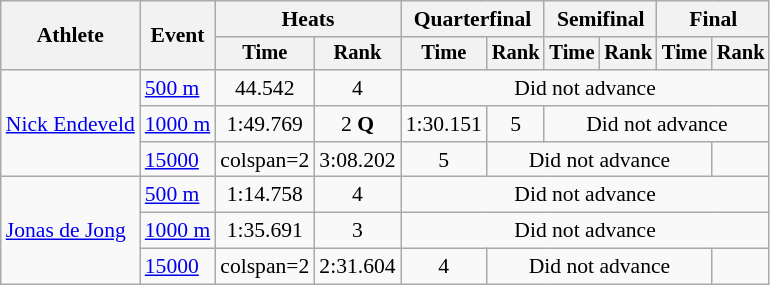<table class="wikitable" style="font-size:90%">
<tr>
<th rowspan=2>Athlete</th>
<th rowspan=2>Event</th>
<th colspan=2>Heats</th>
<th colspan=2>Quarterfinal</th>
<th colspan=2>Semifinal</th>
<th colspan=2>Final</th>
</tr>
<tr style="font-size:95%">
<th>Time</th>
<th>Rank</th>
<th>Time</th>
<th>Rank</th>
<th>Time</th>
<th>Rank</th>
<th>Time</th>
<th>Rank</th>
</tr>
<tr align=center>
<td align=left rowspan=3><a href='#'>Nick Endeveld</a></td>
<td align=left><a href='#'>500 m</a></td>
<td>44.542</td>
<td>4</td>
<td colspan=6>Did not advance</td>
</tr>
<tr align=center>
<td align=left><a href='#'>1000 m</a></td>
<td>1:49.769</td>
<td>2 <strong>Q</strong></td>
<td>1:30.151</td>
<td>5</td>
<td colspan=4>Did not advance</td>
</tr>
<tr align=center>
<td align=left><a href='#'>15000</a></td>
<td>colspan=2  </td>
<td>3:08.202</td>
<td>5</td>
<td colspan=4>Did not advance</td>
</tr>
<tr align=center>
<td align=left rowspan=3><a href='#'>Jonas de Jong</a></td>
<td align=left><a href='#'>500 m</a></td>
<td>1:14.758</td>
<td>4</td>
<td colspan=6>Did not advance</td>
</tr>
<tr align=center>
<td align=left><a href='#'>1000 m</a></td>
<td>1:35.691</td>
<td>3</td>
<td colspan=6>Did not advance</td>
</tr>
<tr align=center>
<td align=left><a href='#'>15000</a></td>
<td>colspan=2  </td>
<td>2:31.604</td>
<td>4</td>
<td colspan=4>Did not advance</td>
</tr>
</table>
